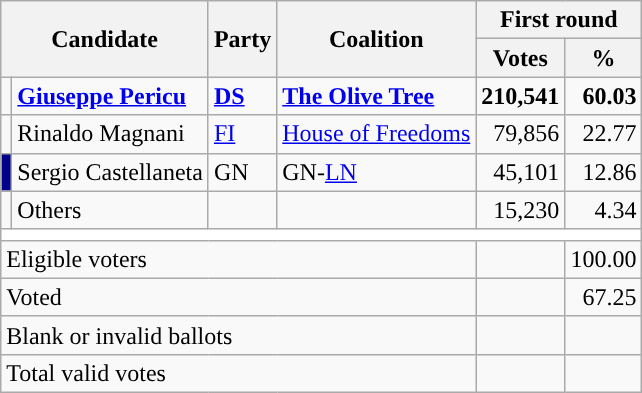<table class="wikitable centre">
<tr>
<th scope="col" rowspan=2 colspan=2>Candidate</th>
<th scope="col" rowspan=2 colspan=1>Party</th>
<th scope="col" rowspan=2 colspan=1>Coalition</th>
<th scope="col" colspan=2>First round</th>
</tr>
<tr>
<th scope="col">Votes</th>
<th scope="col">%</th>
</tr>
<tr>
<td></td>
<td><strong><a href='#'>Giuseppe Pericu</a></strong></td>
<td><strong><a href='#'>DS</a></strong></td>
<td><strong><a href='#'>The Olive Tree</a></strong></td>
<td style="text-align: right"><strong>210,541</strong></td>
<td style="text-align: right"><strong>60.03</strong></td>
</tr>
<tr>
<td></td>
<td>Rinaldo Magnani</td>
<td><a href='#'>FI</a></td>
<td><a href='#'>House of Freedoms</a></td>
<td style="text-align: right">79,856</td>
<td style="text-align: right">22.77</td>
</tr>
<tr>
<td bgcolor="darkblue"></td>
<td>Sergio Castellaneta</td>
<td>GN</td>
<td>GN-<a href='#'>LN</a></td>
<td style="text-align: right">45,101</td>
<td style="text-align: right">12.86</td>
</tr>
<tr>
<td bgcolor=""></td>
<td>Others</td>
<td></td>
<td></td>
<td style="text-align: right">15,230</td>
<td style="text-align: right">4.34</td>
</tr>
<tr bgcolor=white>
<td colspan=8></td>
</tr>
<tr>
<td colspan=4>Eligible voters</td>
<td style="text-align: right"></td>
<td style="text-align: right">100.00</td>
</tr>
<tr>
<td colspan=4>Voted</td>
<td style="text-align: right"></td>
<td style="text-align: right">67.25</td>
</tr>
<tr>
<td colspan=4>Blank or invalid ballots</td>
<td style="text-align: right"></td>
<td style="text-align: right"></td>
</tr>
<tr>
<td colspan=4>Total valid votes</td>
<td style="text-align: right"></td>
<td style="text-align: right"></td>
</tr>
</table>
